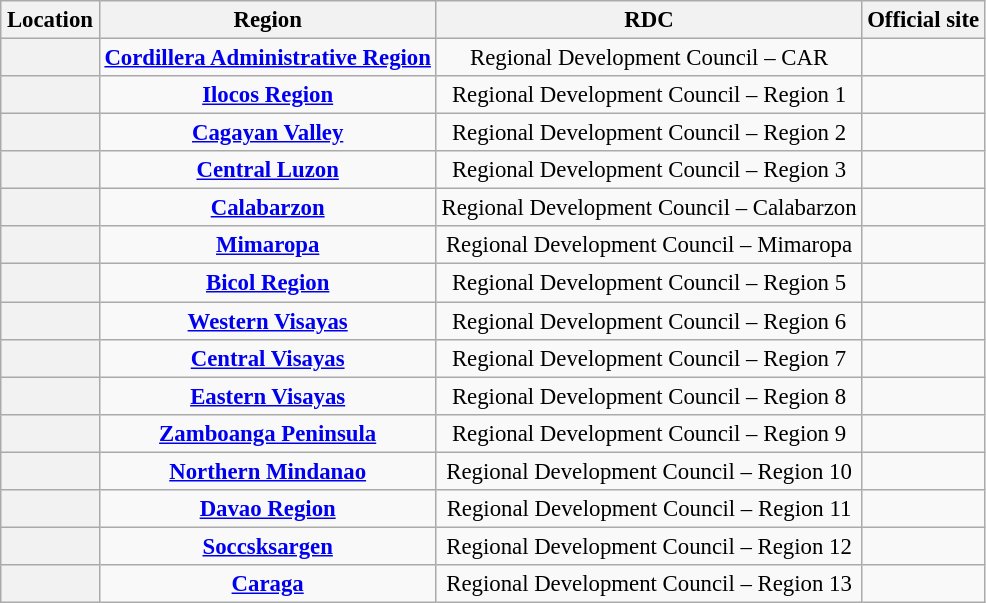<table class="wikitable sortable toptextcells" style="font-size:95%;text-align:center;">
<tr style="vertical-align:middle;">
<th scope="col" style="width:10%;">Location</th>
<th scope="col">Region<br></th>
<th scope="col">RDC</th>
<th>Official site</th>
</tr>
<tr>
<th scope="row" data-sort-value="11"></th>
<td style="font-weight:bold;"><a href='#'>Cordillera Administrative Region</a><br></td>
<td>Regional Development Council – CAR</td>
<td></td>
</tr>
<tr>
<th scope="row" data-sort-value="10"></th>
<td style="font-weight:bold;"><a href='#'>Ilocos Region</a><br></td>
<td>Regional Development Council – Region 1</td>
<td></td>
</tr>
<tr>
<th scope="row" data-sort-value="13"></th>
<td style="font-weight:bold;"><a href='#'>Cagayan Valley</a><br></td>
<td>Regional Development Council – Region 2</td>
<td></td>
</tr>
<tr>
<th scope="row" data-sort-value="14"></th>
<td style="font-weight:bold;"><a href='#'>Central Luzon</a><br></td>
<td>Regional Development Council – Region 3</td>
<td></td>
</tr>
<tr>
<th scope="row" data-sort-value="16"></th>
<td style="font-weight:bold;"><a href='#'>Calabarzon</a><br></td>
<td>Regional Development Council – Calabarzon</td>
<td></td>
</tr>
<tr>
<th scope="row" data-sort-value="18"></th>
<td style="font-weight:bold;"><a href='#'>Mimaropa</a><br></td>
<td>Regional Development Council – Mimaropa</td>
<td></td>
</tr>
<tr>
<th scope="row" data-sort-value="17"></th>
<td style="font-weight:bold;"><a href='#'>Bicol Region</a><br></td>
<td>Regional Development Council – Region 5</td>
<td></td>
</tr>
<tr>
<th scope="row" data-sort-value="19"></th>
<td style="font-weight:bold;"><a href='#'>Western Visayas</a><br></td>
<td>Regional Development Council – Region 6</td>
<td></td>
</tr>
<tr>
<th scope="row" data-sort-value="20"></th>
<td style="font-weight:bold;"><a href='#'>Central Visayas</a><br></td>
<td>Regional Development Council – Region 7</td>
<td></td>
</tr>
<tr>
<th scope="row" data-sort-value="21"></th>
<td style="font-weight:bold;"><a href='#'>Eastern Visayas</a><br></td>
<td>Regional Development Council – Region 8</td>
<td></td>
</tr>
<tr>
<th scope="row" data-sort-value="22"></th>
<td style="font-weight:bold;"><a href='#'>Zamboanga Peninsula</a><br></td>
<td>Regional Development Council – Region 9</td>
<td></td>
</tr>
<tr>
<th scope="row" data-sort-value="23"></th>
<td style="font-weight:bold;"><a href='#'>Northern Mindanao</a><br></td>
<td>Regional Development Council – Region 10</td>
<td></td>
</tr>
<tr>
<th scope="row" data-sort-value="27"></th>
<td style="font-weight:bold;"><a href='#'>Davao Region</a><br></td>
<td>Regional Development Council – Region 11</td>
<td></td>
</tr>
<tr>
<th scope="row" data-sort-value="26"></th>
<td style="font-weight:bold;"><a href='#'>Soccsksargen</a><br></td>
<td>Regional Development Council – Region 12</td>
<td></td>
</tr>
<tr>
<th scope="row" data-sort-value="24"></th>
<td style="font-weight:bold;"><a href='#'>Caraga</a><br></td>
<td>Regional Development Council – Region 13</td>
<td></td>
</tr>
</table>
